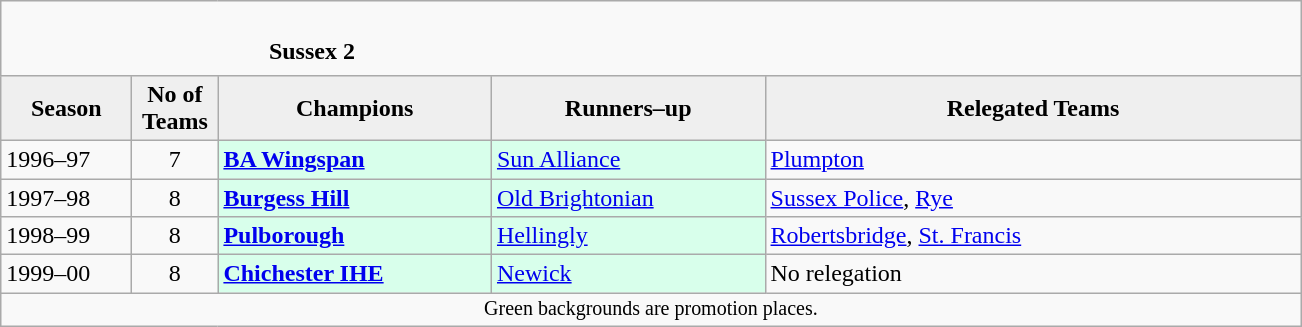<table class="wikitable" style="text-align: left;">
<tr>
<td colspan="11" cellpadding="0" cellspacing="0"><br><table border="0" style="width:100%;" cellpadding="0" cellspacing="0">
<tr>
<td style="width:20%; border:0;"></td>
<td style="border:0;"><strong>Sussex 2</strong></td>
<td style="width:20%; border:0;"></td>
</tr>
</table>
</td>
</tr>
<tr>
<th style="background:#efefef; width:80px;">Season</th>
<th style="background:#efefef; width:50px;">No of Teams</th>
<th style="background:#efefef; width:175px;">Champions</th>
<th style="background:#efefef; width:175px;">Runners–up</th>
<th style="background:#efefef; width:350px;">Relegated Teams</th>
</tr>
<tr align=left>
<td>1996–97</td>
<td style="text-align: center;">7</td>
<td style="background:#d8ffeb;"><strong><a href='#'>BA Wingspan</a></strong></td>
<td style="background:#d8ffeb;"><a href='#'>Sun Alliance</a></td>
<td><a href='#'>Plumpton</a></td>
</tr>
<tr>
<td>1997–98</td>
<td style="text-align: center;">8</td>
<td style="background:#d8ffeb;"><strong><a href='#'>Burgess Hill</a></strong></td>
<td style="background:#d8ffeb;"><a href='#'>Old Brightonian</a></td>
<td><a href='#'>Sussex Police</a>, <a href='#'>Rye</a></td>
</tr>
<tr>
<td>1998–99</td>
<td style="text-align: center;">8</td>
<td style="background:#d8ffeb;"><strong><a href='#'>Pulborough</a></strong></td>
<td style="background:#d8ffeb;"><a href='#'>Hellingly</a></td>
<td><a href='#'>Robertsbridge</a>, <a href='#'>St. Francis</a></td>
</tr>
<tr>
<td>1999–00</td>
<td style="text-align: center;">8</td>
<td style="background:#d8ffeb;"><strong><a href='#'>Chichester IHE</a></strong></td>
<td style="background:#d8ffeb;"><a href='#'>Newick</a></td>
<td>No relegation</td>
</tr>
<tr>
<td colspan="15"  style="border:0; font-size:smaller; text-align:center;">Green backgrounds are promotion places.</td>
</tr>
</table>
